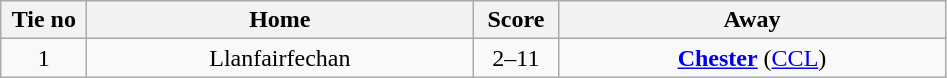<table class="wikitable" style="text-align:center">
<tr>
<th width=50>Tie no</th>
<th width=250>Home</th>
<th width=50>Score</th>
<th width=250>Away</th>
</tr>
<tr>
<td>1</td>
<td>Llanfairfechan</td>
<td>2–11</td>
<td><strong><a href='#'>Chester</a></strong> (<a href='#'>CCL</a>)</td>
</tr>
</table>
